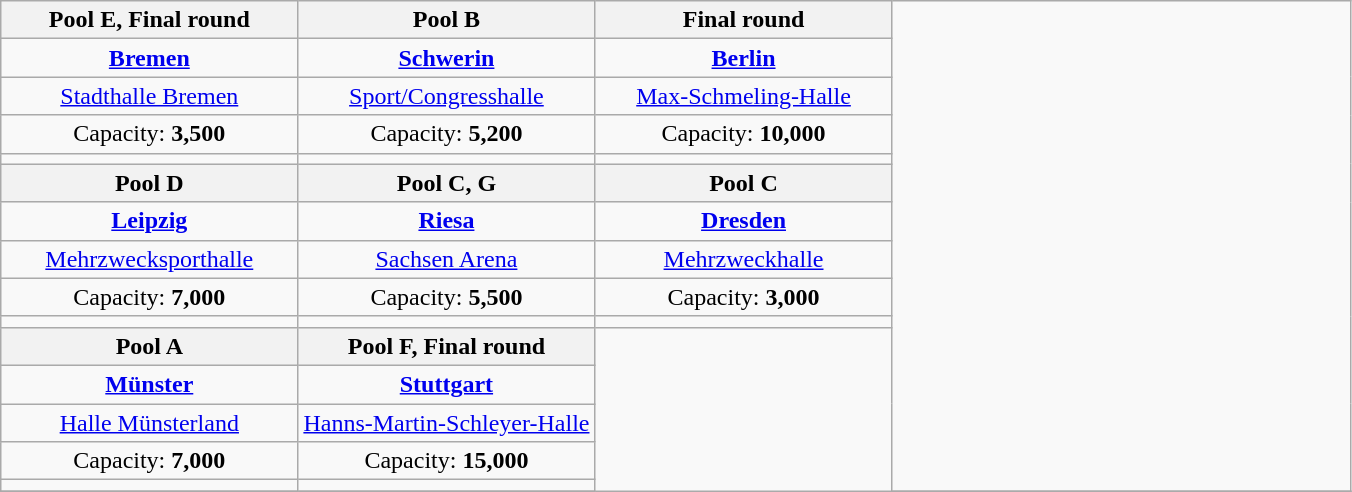<table class=wikitable style=text-align:center>
<tr>
<th width=22%>Pool E, Final round</th>
<th width=22%>Pool B</th>
<th width=22%>Final round</th>
<td rowspan=15></td>
</tr>
<tr>
<td><strong><a href='#'>Bremen</a></strong></td>
<td><strong><a href='#'>Schwerin</a></strong></td>
<td><strong><a href='#'>Berlin</a></strong></td>
</tr>
<tr>
<td><a href='#'>Stadthalle Bremen</a></td>
<td><a href='#'>Sport/Congresshalle</a></td>
<td><a href='#'>Max-Schmeling-Halle</a></td>
</tr>
<tr>
<td>Capacity: <strong>3,500</strong></td>
<td>Capacity: <strong>5,200</strong></td>
<td>Capacity: <strong>10,000</strong></td>
</tr>
<tr>
<td></td>
<td></td>
<td></td>
</tr>
<tr>
<th>Pool D</th>
<th>Pool C, G</th>
<th>Pool C</th>
</tr>
<tr>
<td><strong><a href='#'>Leipzig</a></strong></td>
<td><strong><a href='#'>Riesa</a></strong></td>
<td><strong><a href='#'>Dresden</a></strong></td>
</tr>
<tr>
<td><a href='#'>Mehrzwecksporthalle</a></td>
<td><a href='#'>Sachsen Arena</a></td>
<td><a href='#'>Mehrzweckhalle</a></td>
</tr>
<tr>
<td>Capacity: <strong>7,000</strong></td>
<td>Capacity: <strong>5,500</strong></td>
<td>Capacity: <strong>3,000</strong></td>
</tr>
<tr>
<td></td>
<td></td>
<td></td>
</tr>
<tr>
<th>Pool A</th>
<th>Pool F, Final round</th>
</tr>
<tr>
<td><strong><a href='#'>Münster</a></strong></td>
<td><strong><a href='#'>Stuttgart</a></strong></td>
</tr>
<tr>
<td><a href='#'>Halle Münsterland</a></td>
<td><a href='#'>Hanns-Martin-Schleyer-Halle</a></td>
</tr>
<tr>
<td>Capacity: <strong>7,000</strong></td>
<td>Capacity: <strong>15,000</strong></td>
</tr>
<tr>
<td></td>
<td></td>
</tr>
<tr>
</tr>
</table>
